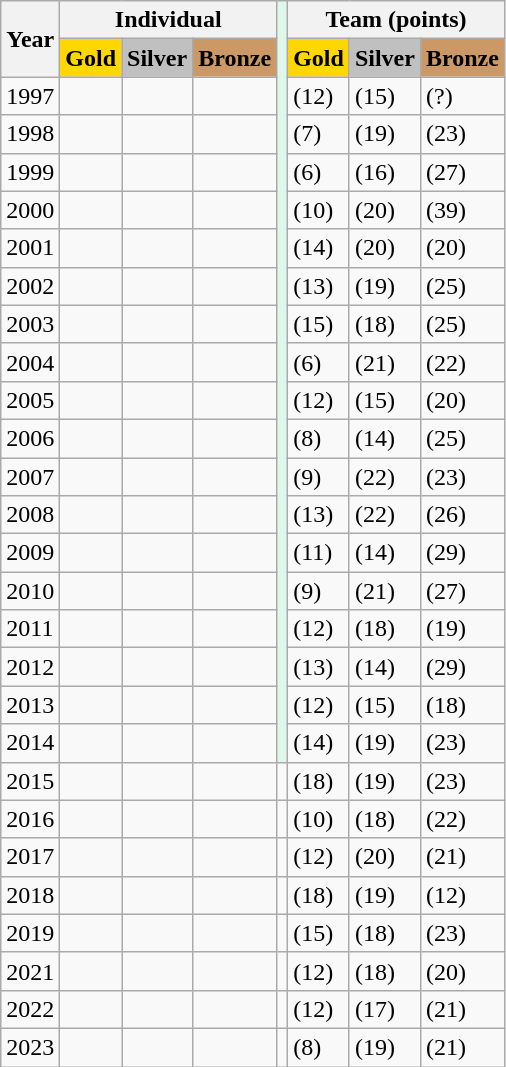<table class=wikitable>
<tr>
<th rowspan=2>Year</th>
<th colspan=3>Individual</th>
<th rowspan=20 style="background:#E0F8EC"></th>
<th colspan=3>Team (points)</th>
</tr>
<tr>
<th align="center" style="background:gold;">Gold</th>
<th align="center" style="background:silver;">Silver</th>
<th align="center" style="background:#cc9966;">Bronze</th>
<th align="center" style="background:gold;">Gold</th>
<th align="center" style="background:silver;">Silver</th>
<th align="center" style="background:#cc9966;">Bronze</th>
</tr>
<tr>
<td>1997</td>
<td></td>
<td></td>
<td></td>
<td> (12)</td>
<td> (15)</td>
<td> (?)</td>
</tr>
<tr>
<td>1998</td>
<td></td>
<td></td>
<td></td>
<td> (7)</td>
<td> (19)</td>
<td> (23)</td>
</tr>
<tr>
<td>1999</td>
<td></td>
<td></td>
<td></td>
<td> (6)</td>
<td> (16)</td>
<td> (27)</td>
</tr>
<tr>
<td>2000</td>
<td></td>
<td></td>
<td></td>
<td> (10)</td>
<td> (20)</td>
<td> (39)</td>
</tr>
<tr>
<td>2001</td>
<td></td>
<td></td>
<td></td>
<td> (14)</td>
<td> (20)</td>
<td> (20)</td>
</tr>
<tr>
<td>2002</td>
<td></td>
<td></td>
<td></td>
<td> (13)</td>
<td> (19)</td>
<td> (25)</td>
</tr>
<tr>
<td>2003</td>
<td></td>
<td></td>
<td></td>
<td> (15)</td>
<td> (18)</td>
<td> (25)</td>
</tr>
<tr>
<td>2004</td>
<td></td>
<td></td>
<td></td>
<td> (6)</td>
<td> (21)</td>
<td> (22)</td>
</tr>
<tr>
<td>2005</td>
<td></td>
<td></td>
<td></td>
<td> (12)</td>
<td> (15)</td>
<td> (20)</td>
</tr>
<tr>
<td>2006</td>
<td></td>
<td></td>
<td></td>
<td> (8)</td>
<td> (14)</td>
<td> (25)</td>
</tr>
<tr>
<td>2007</td>
<td></td>
<td></td>
<td></td>
<td> (9)</td>
<td> (22)</td>
<td> (23)</td>
</tr>
<tr>
<td>2008</td>
<td></td>
<td></td>
<td></td>
<td> (13)</td>
<td> (22)</td>
<td> (26)</td>
</tr>
<tr>
<td>2009</td>
<td></td>
<td></td>
<td></td>
<td> (11)</td>
<td> (14)</td>
<td> (29)</td>
</tr>
<tr>
<td>2010</td>
<td></td>
<td></td>
<td></td>
<td> (9)</td>
<td> (21)</td>
<td> (27)</td>
</tr>
<tr>
<td>2011</td>
<td></td>
<td></td>
<td></td>
<td> (12)</td>
<td> (18)</td>
<td> (19)</td>
</tr>
<tr>
<td>2012</td>
<td></td>
<td></td>
<td></td>
<td> (13)</td>
<td> (14)</td>
<td> (29)</td>
</tr>
<tr>
<td>2013</td>
<td></td>
<td></td>
<td></td>
<td> (12)</td>
<td> (15)</td>
<td> (18)</td>
</tr>
<tr>
<td>2014</td>
<td></td>
<td></td>
<td></td>
<td> (14)</td>
<td> (19)</td>
<td> (23)</td>
</tr>
<tr>
<td>2015</td>
<td></td>
<td></td>
<td></td>
<td></td>
<td> (18)</td>
<td> (19)</td>
<td> (23)</td>
</tr>
<tr>
<td>2016</td>
<td></td>
<td></td>
<td></td>
<td></td>
<td> (10)</td>
<td> (18)</td>
<td> (22)</td>
</tr>
<tr>
<td>2017</td>
<td></td>
<td></td>
<td></td>
<td></td>
<td> (12)</td>
<td> (20)</td>
<td> (21)</td>
</tr>
<tr>
<td>2018</td>
<td></td>
<td></td>
<td></td>
<td></td>
<td> (18)</td>
<td> (19)</td>
<td> (12)</td>
</tr>
<tr>
<td>2019</td>
<td></td>
<td></td>
<td></td>
<td></td>
<td> (15)</td>
<td> (18)</td>
<td> (23)</td>
</tr>
<tr>
<td>2021</td>
<td></td>
<td></td>
<td></td>
<td></td>
<td> (12)</td>
<td> (18)</td>
<td> (20)</td>
</tr>
<tr>
<td>2022</td>
<td></td>
<td></td>
<td></td>
<td></td>
<td> (12)</td>
<td> (17)</td>
<td> (21)</td>
</tr>
<tr>
<td>2023</td>
<td></td>
<td></td>
<td></td>
<td></td>
<td> (8)</td>
<td> (19)</td>
<td> (21)</td>
</tr>
</table>
